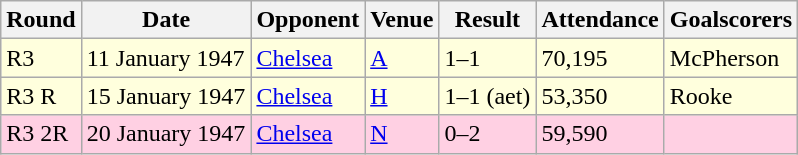<table class="wikitable">
<tr>
<th>Round</th>
<th>Date</th>
<th>Opponent</th>
<th>Venue</th>
<th>Result</th>
<th>Attendance</th>
<th>Goalscorers</th>
</tr>
<tr style="background:#ffffdd;">
<td>R3</td>
<td>11 January 1947</td>
<td><a href='#'>Chelsea</a></td>
<td><a href='#'>A</a></td>
<td>1–1</td>
<td>70,195</td>
<td>McPherson</td>
</tr>
<tr style="background:#ffffdd;">
<td>R3 R</td>
<td>15 January 1947</td>
<td><a href='#'>Chelsea</a></td>
<td><a href='#'>H</a></td>
<td>1–1 (aet)</td>
<td>53,350</td>
<td>Rooke</td>
</tr>
<tr style="background:#ffd0e3;">
<td>R3 2R</td>
<td>20 January 1947</td>
<td><a href='#'>Chelsea</a></td>
<td><a href='#'>N</a></td>
<td>0–2</td>
<td>59,590</td>
<td></td>
</tr>
</table>
